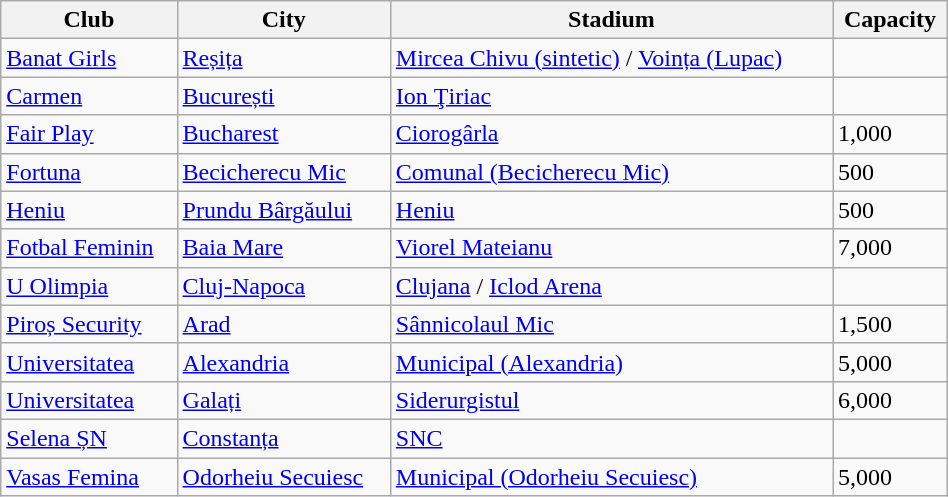<table class="wikitable sortable" width="50%">
<tr>
<th>Club</th>
<th>City</th>
<th>Stadium</th>
<th data-sort-type="number">Capacity</th>
</tr>
<tr>
<td><a href='#'>Banat Girls</a></td>
<td><a href='#'>Reșița</a></td>
<td><a href='#'>Mircea Chivu (sintetic)</a> / <a href='#'>Voința (Lupac)</a></td>
<td></td>
</tr>
<tr>
<td><a href='#'>Carmen</a></td>
<td><a href='#'>București</a></td>
<td><a href='#'>Ion Ţiriac</a></td>
<td></td>
</tr>
<tr>
<td><a href='#'>Fair Play</a></td>
<td><a href='#'>Bucharest</a></td>
<td><a href='#'>Ciorogârla</a></td>
<td>1,000</td>
</tr>
<tr>
<td><a href='#'>Fortuna</a></td>
<td><a href='#'>Becicherecu Mic</a></td>
<td><a href='#'>Comunal (Becicherecu Mic)</a></td>
<td>500</td>
</tr>
<tr>
<td><a href='#'>Heniu</a></td>
<td><a href='#'>Prundu Bârgăului</a></td>
<td><a href='#'>Heniu</a></td>
<td>500</td>
</tr>
<tr>
<td><a href='#'>Fotbal Feminin</a></td>
<td><a href='#'>Baia Mare</a></td>
<td><a href='#'>Viorel Mateianu</a></td>
<td>7,000</td>
</tr>
<tr>
<td><a href='#'>U Olimpia</a></td>
<td><a href='#'>Cluj-Napoca</a></td>
<td><a href='#'>Clujana</a> / <a href='#'>Iclod Arena</a></td>
<td></td>
</tr>
<tr>
<td><a href='#'>Piroș Security</a></td>
<td><a href='#'>Arad</a></td>
<td><a href='#'>Sânnicolaul Mic</a></td>
<td>1,500</td>
</tr>
<tr>
<td><a href='#'>Universitatea</a></td>
<td><a href='#'>Alexandria</a></td>
<td><a href='#'>Municipal (Alexandria)</a></td>
<td>5,000</td>
</tr>
<tr>
<td><a href='#'>Universitatea</a></td>
<td><a href='#'>Galați</a></td>
<td><a href='#'>Siderurgistul</a></td>
<td>6,000</td>
</tr>
<tr>
<td><a href='#'>Selena ȘN</a></td>
<td><a href='#'>Constanța</a></td>
<td><a href='#'>SNC</a></td>
<td></td>
</tr>
<tr>
<td><a href='#'>Vasas Femina</a></td>
<td><a href='#'>Odorheiu Secuiesc</a></td>
<td><a href='#'>Municipal (Odorheiu Secuiesc)</a></td>
<td>5,000</td>
</tr>
</table>
